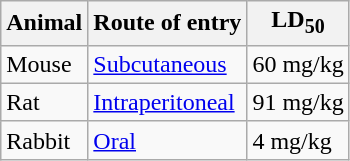<table class="wikitable">
<tr>
<th>Animal</th>
<th>Route of entry</th>
<th>LD<sub>50</sub></th>
</tr>
<tr>
<td>Mouse</td>
<td><a href='#'>Subcutaneous</a></td>
<td>60 mg/kg</td>
</tr>
<tr>
<td>Rat</td>
<td><a href='#'>Intraperitoneal</a></td>
<td>91 mg/kg</td>
</tr>
<tr>
<td>Rabbit</td>
<td><a href='#'>Oral</a></td>
<td>4 mg/kg</td>
</tr>
</table>
